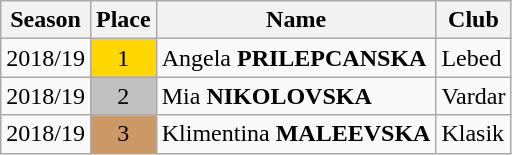<table class="wikitable">
<tr>
<th>Season</th>
<th>Place</th>
<th>Name</th>
<th>Club</th>
</tr>
<tr>
<td>2018/19</td>
<td style="text-align:center; background:gold;">1</td>
<td>Angela <strong>PRILEPCANSKA</strong></td>
<td>Lebed</td>
</tr>
<tr>
<td>2018/19</td>
<td style="text-align:center; background:silver;">2</td>
<td>Mia <strong>NIKOLOVSKA</strong></td>
<td>Vardar</td>
</tr>
<tr>
<td>2018/19</td>
<td style="text-align:center; background:#c96;">3</td>
<td>Klimentina <strong>MALEEVSKA</strong></td>
<td>Klasik</td>
</tr>
</table>
